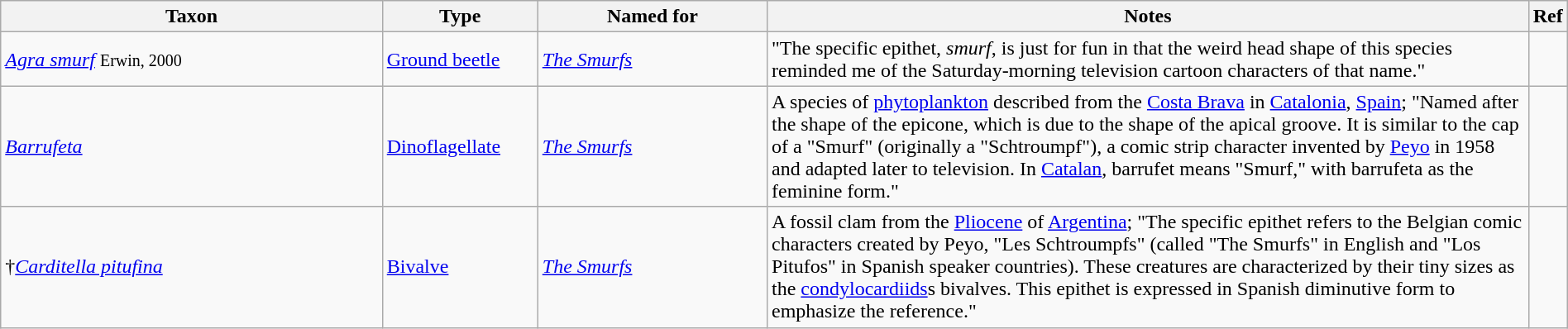<table class="wikitable sortable" width="100%">
<tr>
<th style="width:25%;">Taxon</th>
<th style="width:10%;">Type</th>
<th style="width:15%;">Named for</th>
<th style="width:50%;">Notes</th>
<th class="unsortable">Ref</th>
</tr>
<tr>
<td><a href='#'><em>Agra smurf</em></a> <small>Erwin, 2000</small></td>
<td><a href='#'>Ground beetle</a></td>
<td><em><a href='#'>The Smurfs</a></em></td>
<td>"The specific epithet, <em>smurf</em>, is just for fun in that the weird head shape of this species reminded me of the Saturday-morning television cartoon characters of that name."</td>
<td></td>
</tr>
<tr>
<td><em><a href='#'>Barrufeta</a></em> </td>
<td><a href='#'>Dinoflagellate</a></td>
<td><em><a href='#'>The Smurfs</a></em></td>
<td>A species of <a href='#'>phytoplankton</a> described from the <a href='#'>Costa Brava</a> in <a href='#'>Catalonia</a>, <a href='#'>Spain</a>; "Named after the shape of the epicone, which is due to the shape of the apical groove. It is similar to the cap of a "Smurf" (originally a "Schtroumpf"), a comic strip character invented by <a href='#'>Peyo</a> in 1958 and adapted later to television. In <a href='#'>Catalan</a>, barrufet means "Smurf," with barrufeta as the feminine form."</td>
<td></td>
</tr>
<tr>
<td>†<em><a href='#'>Carditella pitufina</a></em> </td>
<td><a href='#'>Bivalve</a></td>
<td><em><a href='#'>The Smurfs</a></em></td>
<td>A fossil clam from the <a href='#'>Pliocene</a> of <a href='#'>Argentina</a>; "The specific epithet refers to the Belgian comic characters created by Peyo, "Les Schtroumpfs" (called "The Smurfs" in English and "Los Pitufos" in Spanish speaker countries). These creatures are characterized by their tiny sizes as the <a href='#'>condylocardiids</a>s bivalves. This epithet is expressed in Spanish diminutive form to emphasize the reference."</td>
<td></td>
</tr>
</table>
